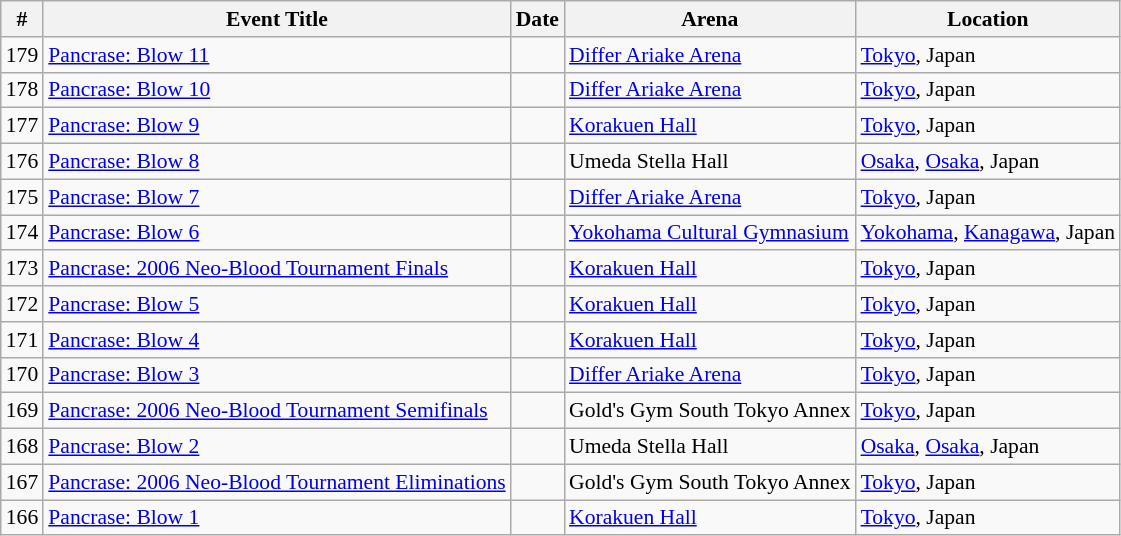<table class="sortable wikitable succession-box" style="font-size:90%;">
<tr>
<th scope="col">#</th>
<th scope="col">Event Title</th>
<th scope="col">Date</th>
<th scope="col">Arena</th>
<th scope="col">Location</th>
</tr>
<tr>
<td align=center>179</td>
<td><a href='#'>Pancrase: Blow 11</a></td>
<td></td>
<td><a href='#'>Differ Ariake Arena</a></td>
<td><a href='#'>Tokyo</a>, Japan</td>
</tr>
<tr>
<td align=center>178</td>
<td><a href='#'>Pancrase: Blow 10</a></td>
<td></td>
<td><a href='#'>Differ Ariake Arena</a></td>
<td><a href='#'>Tokyo</a>, Japan</td>
</tr>
<tr>
<td align=center>177</td>
<td><a href='#'>Pancrase: Blow 9</a></td>
<td></td>
<td><a href='#'>Korakuen Hall</a></td>
<td><a href='#'>Tokyo</a>, Japan</td>
</tr>
<tr>
<td align=center>176</td>
<td><a href='#'>Pancrase: Blow 8</a></td>
<td></td>
<td>Umeda Stella Hall</td>
<td><a href='#'>Osaka</a>, <a href='#'>Osaka</a>, Japan</td>
</tr>
<tr>
<td align=center>175</td>
<td><a href='#'>Pancrase: Blow 7</a></td>
<td></td>
<td><a href='#'>Differ Ariake Arena</a></td>
<td><a href='#'>Tokyo</a>, Japan</td>
</tr>
<tr>
<td align=center>174</td>
<td><a href='#'>Pancrase: Blow 6</a></td>
<td></td>
<td><a href='#'>Yokohama Cultural Gymnasium</a></td>
<td><a href='#'>Yokohama</a>, <a href='#'>Kanagawa</a>, Japan</td>
</tr>
<tr>
<td align=center>173</td>
<td><a href='#'>Pancrase: 2006 Neo-Blood Tournament Finals</a></td>
<td></td>
<td><a href='#'>Korakuen Hall</a></td>
<td><a href='#'>Tokyo</a>, Japan</td>
</tr>
<tr>
<td align=center>172</td>
<td><a href='#'>Pancrase: Blow 5</a></td>
<td></td>
<td><a href='#'>Korakuen Hall</a></td>
<td><a href='#'>Tokyo</a>, Japan</td>
</tr>
<tr>
<td align=center>171</td>
<td><a href='#'>Pancrase: Blow 4</a></td>
<td></td>
<td><a href='#'>Korakuen Hall</a></td>
<td><a href='#'>Tokyo</a>, Japan</td>
</tr>
<tr>
<td align=center>170</td>
<td><a href='#'>Pancrase: Blow 3</a></td>
<td></td>
<td><a href='#'>Differ Ariake Arena</a></td>
<td><a href='#'>Tokyo</a>, Japan</td>
</tr>
<tr>
<td align=center>169</td>
<td><a href='#'>Pancrase: 2006 Neo-Blood Tournament Semifinals</a></td>
<td></td>
<td>Gold's Gym South Tokyo Annex</td>
<td><a href='#'>Tokyo</a>, Japan</td>
</tr>
<tr>
<td align=center>168</td>
<td><a href='#'>Pancrase: Blow 2</a></td>
<td></td>
<td>Umeda Stella Hall</td>
<td><a href='#'>Osaka</a>, <a href='#'>Osaka</a>, Japan</td>
</tr>
<tr>
<td align=center>167</td>
<td><a href='#'>Pancrase: 2006 Neo-Blood Tournament Eliminations</a></td>
<td></td>
<td>Gold's Gym South Tokyo Annex</td>
<td><a href='#'>Tokyo</a>, Japan</td>
</tr>
<tr>
<td align=center>166</td>
<td><a href='#'>Pancrase: Blow 1</a></td>
<td></td>
<td><a href='#'>Korakuen Hall</a></td>
<td><a href='#'>Tokyo</a>, Japan</td>
</tr>
</table>
